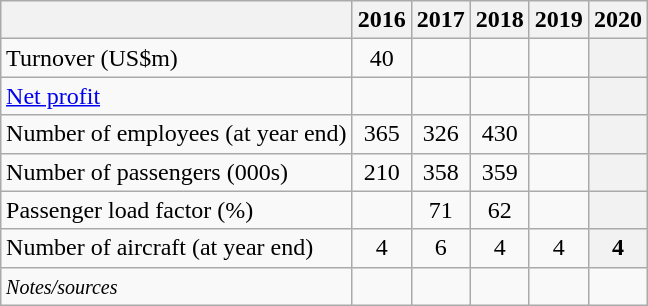<table class="wikitable" style="margin:1em auto;">
<tr>
<th></th>
<th>2016</th>
<th>2017</th>
<th>2018</th>
<th>2019</th>
<th>2020</th>
</tr>
<tr>
<td>Turnover (US$m)</td>
<td align=center>40</td>
<td align=center></td>
<td align=center></td>
<td align=center></td>
<th align=center></th>
</tr>
<tr>
<td><a href='#'>Net profit</a></td>
<td align=center></td>
<td align=center></td>
<td align=center></td>
<td align=center></td>
<th align=center></th>
</tr>
<tr>
<td>Number of employees (at year end)</td>
<td align=center>365</td>
<td align=center>326</td>
<td align=center>430</td>
<td align=center></td>
<th align=center></th>
</tr>
<tr>
<td>Number of passengers (000s)</td>
<td align=center>210</td>
<td align=center>358</td>
<td align=center>359</td>
<td align=center></td>
<th align=center></th>
</tr>
<tr>
<td>Passenger load factor (%)</td>
<td align=center></td>
<td align=center>71</td>
<td align=center>62</td>
<td align=center></td>
<th align=center></th>
</tr>
<tr>
<td>Number of aircraft (at year end)</td>
<td align=center>4</td>
<td align=center>6</td>
<td align=center>4</td>
<td align=center>4</td>
<th align=center>4</th>
</tr>
<tr>
<td><small><em>Notes/sources</em></small></td>
<td align=center></td>
<td align=center></td>
<td align=center></td>
<td align=center></td>
<td align=center></td>
</tr>
</table>
